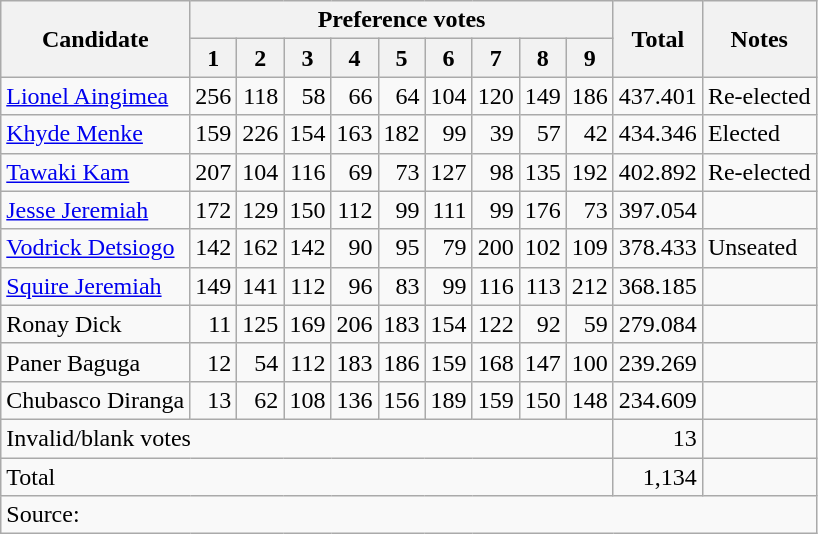<table class=wikitable style=text-align:right>
<tr>
<th rowspan=2>Candidate</th>
<th colspan=9>Preference votes</th>
<th rowspan=2>Total</th>
<th rowspan=2>Notes</th>
</tr>
<tr>
<th>1</th>
<th>2</th>
<th>3</th>
<th>4</th>
<th>5</th>
<th>6</th>
<th>7</th>
<th>8</th>
<th>9</th>
</tr>
<tr>
<td align=left><a href='#'>Lionel Aingimea</a></td>
<td>256</td>
<td>118</td>
<td>58</td>
<td>66</td>
<td>64</td>
<td>104</td>
<td>120</td>
<td>149</td>
<td>186</td>
<td>437.401</td>
<td align=left>Re-elected</td>
</tr>
<tr>
<td align=left><a href='#'>Khyde Menke</a></td>
<td>159</td>
<td>226</td>
<td>154</td>
<td>163</td>
<td>182</td>
<td>99</td>
<td>39</td>
<td>57</td>
<td>42</td>
<td>434.346</td>
<td align=left>Elected</td>
</tr>
<tr>
<td align=left><a href='#'>Tawaki Kam</a></td>
<td>207</td>
<td>104</td>
<td>116</td>
<td>69</td>
<td>73</td>
<td>127</td>
<td>98</td>
<td>135</td>
<td>192</td>
<td>402.892</td>
<td align=left>Re-elected</td>
</tr>
<tr>
<td align=left><a href='#'>Jesse Jeremiah</a></td>
<td>172</td>
<td>129</td>
<td>150</td>
<td>112</td>
<td>99</td>
<td>111</td>
<td>99</td>
<td>176</td>
<td>73</td>
<td>397.054</td>
<td></td>
</tr>
<tr>
<td align=left><a href='#'>Vodrick Detsiogo</a></td>
<td>142</td>
<td>162</td>
<td>142</td>
<td>90</td>
<td>95</td>
<td>79</td>
<td>200</td>
<td>102</td>
<td>109</td>
<td>378.433</td>
<td align=left>Unseated</td>
</tr>
<tr>
<td align=left><a href='#'>Squire Jeremiah</a></td>
<td>149</td>
<td>141</td>
<td>112</td>
<td>96</td>
<td>83</td>
<td>99</td>
<td>116</td>
<td>113</td>
<td>212</td>
<td>368.185</td>
<td></td>
</tr>
<tr>
<td align=left>Ronay Dick</td>
<td>11</td>
<td>125</td>
<td>169</td>
<td>206</td>
<td>183</td>
<td>154</td>
<td>122</td>
<td>92</td>
<td>59</td>
<td>279.084</td>
<td></td>
</tr>
<tr>
<td align=left>Paner Baguga</td>
<td>12</td>
<td>54</td>
<td>112</td>
<td>183</td>
<td>186</td>
<td>159</td>
<td>168</td>
<td>147</td>
<td>100</td>
<td>239.269</td>
<td></td>
</tr>
<tr>
<td align=left>Chubasco Diranga</td>
<td>13</td>
<td>62</td>
<td>108</td>
<td>136</td>
<td>156</td>
<td>189</td>
<td>159</td>
<td>150</td>
<td>148</td>
<td>234.609</td>
<td></td>
</tr>
<tr>
<td align=left colspan=10>Invalid/blank votes</td>
<td>13</td>
<td></td>
</tr>
<tr>
<td align=left colspan=10>Total</td>
<td>1,134</td>
<td></td>
</tr>
<tr>
<td align=left colspan=18>Source: </td>
</tr>
</table>
